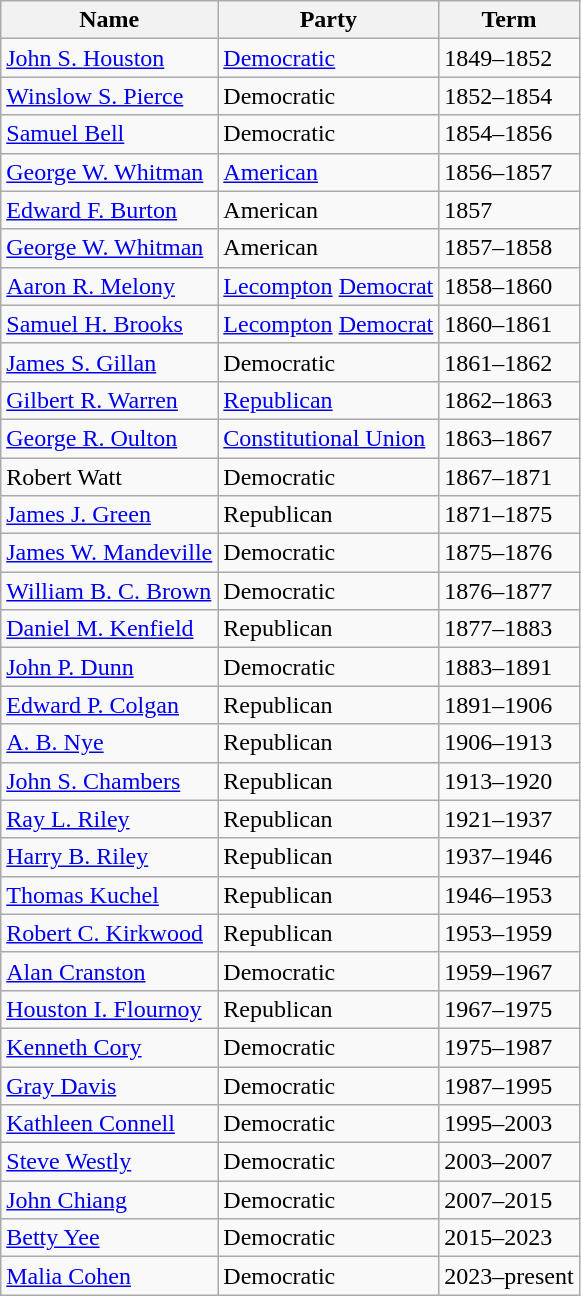<table class="wikitable">
<tr>
<th>Name</th>
<th>Party</th>
<th>Term</th>
</tr>
<tr>
<td><a href='#'>John S. Houston</a></td>
<td><a href='#'>Democratic</a></td>
<td>1849–1852</td>
</tr>
<tr>
<td><a href='#'>Winslow S. Pierce</a></td>
<td>Democratic</td>
<td>1852–1854</td>
</tr>
<tr>
<td><a href='#'>Samuel Bell</a></td>
<td>Democratic</td>
<td>1854–1856</td>
</tr>
<tr>
<td><a href='#'>George W. Whitman</a></td>
<td><a href='#'>American</a></td>
<td>1856–1857</td>
</tr>
<tr>
<td><a href='#'>Edward F. Burton</a></td>
<td>American</td>
<td>1857</td>
</tr>
<tr>
<td><a href='#'>George W. Whitman</a></td>
<td>American</td>
<td>1857–1858</td>
</tr>
<tr>
<td><a href='#'>Aaron R. Melony</a></td>
<td><a href='#'>Lecompton</a> <a href='#'>Democrat</a></td>
<td>1858–1860</td>
</tr>
<tr>
<td><a href='#'>Samuel H. Brooks</a></td>
<td><a href='#'>Lecompton</a> <a href='#'>Democrat</a></td>
<td>1860–1861</td>
</tr>
<tr>
<td><a href='#'>James S. Gillan</a></td>
<td>Democratic</td>
<td>1861–1862</td>
</tr>
<tr>
<td><a href='#'>Gilbert R. Warren</a></td>
<td><a href='#'>Republican</a></td>
<td>1862–1863</td>
</tr>
<tr>
<td><a href='#'>George R. Oulton</a></td>
<td><a href='#'>Constitutional Union</a></td>
<td>1863–1867</td>
</tr>
<tr>
<td>Robert Watt</td>
<td>Democratic</td>
<td>1867–1871</td>
</tr>
<tr>
<td><a href='#'>James J. Green</a></td>
<td>Republican</td>
<td>1871–1875</td>
</tr>
<tr>
<td><a href='#'>James W. Mandeville</a></td>
<td>Democratic</td>
<td>1875–1876</td>
</tr>
<tr>
<td><a href='#'>William B. C. Brown</a></td>
<td>Democratic</td>
<td>1876–1877</td>
</tr>
<tr>
<td><a href='#'>Daniel M. Kenfield</a></td>
<td>Republican</td>
<td>1877–1883</td>
</tr>
<tr>
<td><a href='#'>John P. Dunn</a></td>
<td>Democratic</td>
<td>1883–1891</td>
</tr>
<tr>
<td><a href='#'>Edward P. Colgan</a></td>
<td>Republican</td>
<td>1891–1906</td>
</tr>
<tr>
<td><a href='#'>A. B. Nye</a></td>
<td>Republican</td>
<td>1906–1913</td>
</tr>
<tr>
<td><a href='#'>John S. Chambers</a></td>
<td>Republican</td>
<td>1913–1920</td>
</tr>
<tr>
<td><a href='#'>Ray L. Riley</a></td>
<td>Republican</td>
<td>1921–1937</td>
</tr>
<tr>
<td><a href='#'>Harry B. Riley</a></td>
<td>Republican</td>
<td>1937–1946</td>
</tr>
<tr>
<td><a href='#'>Thomas Kuchel</a></td>
<td>Republican</td>
<td>1946–1953</td>
</tr>
<tr>
<td><a href='#'>Robert C. Kirkwood</a></td>
<td>Republican</td>
<td>1953–1959</td>
</tr>
<tr>
<td><a href='#'>Alan Cranston</a></td>
<td>Democratic</td>
<td>1959–1967</td>
</tr>
<tr>
<td><a href='#'>Houston I. Flournoy</a></td>
<td>Republican</td>
<td>1967–1975</td>
</tr>
<tr>
<td><a href='#'>Kenneth Cory</a></td>
<td>Democratic</td>
<td>1975–1987</td>
</tr>
<tr>
<td><a href='#'>Gray Davis</a></td>
<td>Democratic</td>
<td>1987–1995</td>
</tr>
<tr>
<td><a href='#'>Kathleen Connell</a></td>
<td>Democratic</td>
<td>1995–2003</td>
</tr>
<tr>
<td><a href='#'>Steve Westly</a></td>
<td>Democratic</td>
<td>2003–2007</td>
</tr>
<tr>
<td><a href='#'>John Chiang</a></td>
<td>Democratic</td>
<td>2007–2015</td>
</tr>
<tr>
<td><a href='#'>Betty Yee</a></td>
<td>Democratic</td>
<td>2015–2023</td>
</tr>
<tr>
<td><a href='#'>Malia Cohen</a></td>
<td>Democratic</td>
<td>2023–present</td>
</tr>
</table>
